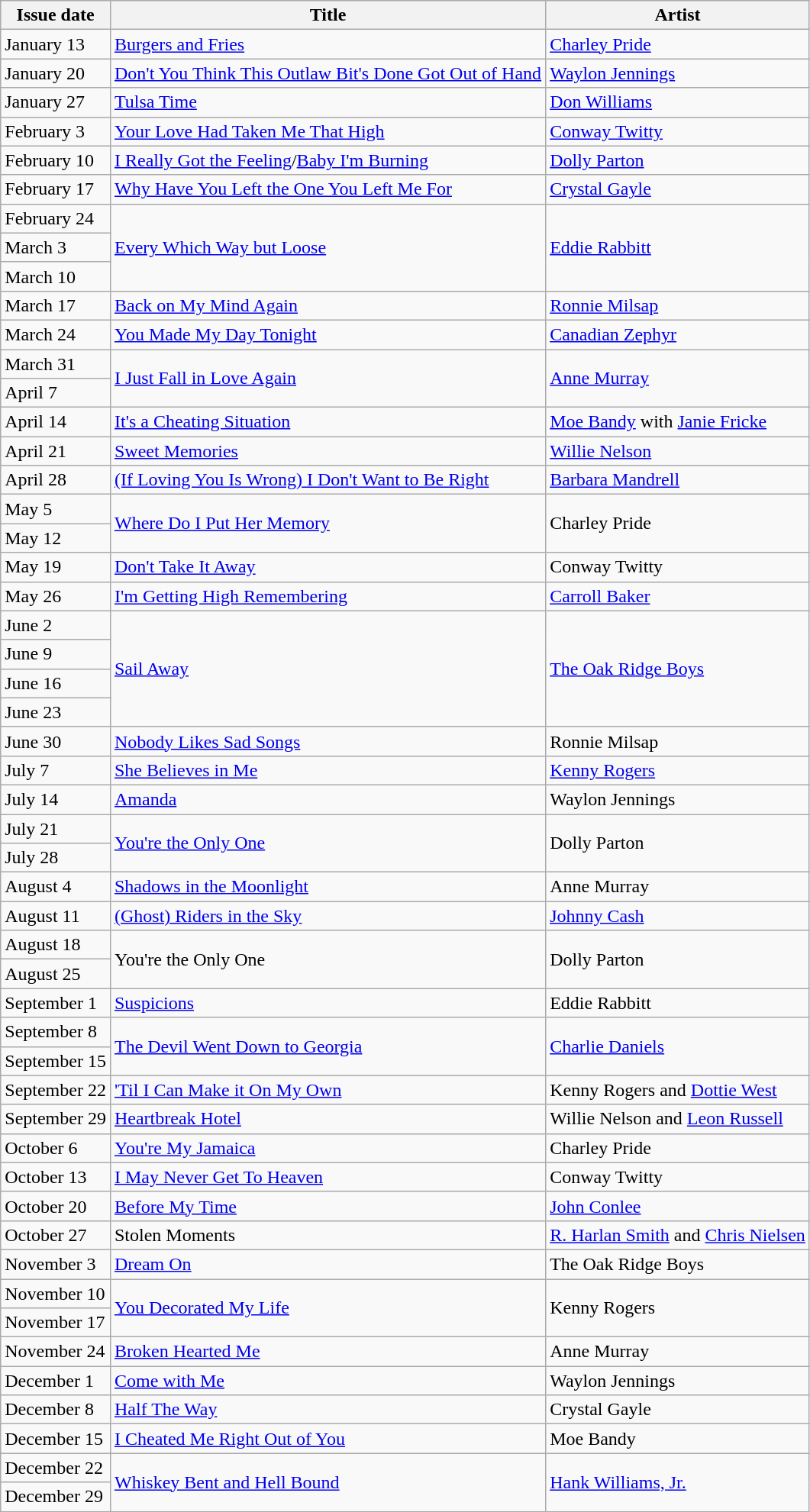<table class="wikitable">
<tr>
<th>Issue date</th>
<th>Title</th>
<th>Artist</th>
</tr>
<tr>
<td>January 13</td>
<td><a href='#'>Burgers and Fries</a></td>
<td><a href='#'>Charley Pride</a></td>
</tr>
<tr>
<td>January 20</td>
<td><a href='#'>Don't You Think This Outlaw Bit's Done Got Out of Hand</a></td>
<td><a href='#'>Waylon Jennings</a></td>
</tr>
<tr>
<td>January 27</td>
<td><a href='#'>Tulsa Time</a></td>
<td><a href='#'>Don Williams</a></td>
</tr>
<tr>
<td>February 3</td>
<td><a href='#'>Your Love Had Taken Me That High</a></td>
<td><a href='#'>Conway Twitty</a></td>
</tr>
<tr>
<td>February 10</td>
<td><a href='#'>I Really Got the Feeling</a>/<a href='#'>Baby I'm Burning</a></td>
<td><a href='#'>Dolly Parton</a></td>
</tr>
<tr>
<td>February 17</td>
<td><a href='#'>Why Have You Left the One You Left Me For</a></td>
<td><a href='#'>Crystal Gayle</a></td>
</tr>
<tr>
<td>February 24</td>
<td rowspan=3><a href='#'>Every Which Way but Loose</a></td>
<td rowspan=3><a href='#'>Eddie Rabbitt</a></td>
</tr>
<tr>
<td>March 3</td>
</tr>
<tr>
<td>March 10</td>
</tr>
<tr>
<td>March 17</td>
<td><a href='#'>Back on My Mind Again</a></td>
<td><a href='#'>Ronnie Milsap</a></td>
</tr>
<tr>
<td>March 24</td>
<td><a href='#'>You Made My Day Tonight</a></td>
<td><a href='#'>Canadian Zephyr</a></td>
</tr>
<tr>
<td>March 31</td>
<td rowspan=2><a href='#'>I Just Fall in Love Again</a></td>
<td rowspan=2><a href='#'>Anne Murray</a></td>
</tr>
<tr>
<td>April 7</td>
</tr>
<tr>
<td>April 14</td>
<td><a href='#'>It's a Cheating Situation</a></td>
<td><a href='#'>Moe Bandy</a> with <a href='#'>Janie Fricke</a></td>
</tr>
<tr>
<td>April 21</td>
<td><a href='#'>Sweet Memories</a></td>
<td><a href='#'>Willie Nelson</a></td>
</tr>
<tr>
<td>April 28</td>
<td><a href='#'>(If Loving You Is Wrong) I Don't Want to Be Right</a></td>
<td><a href='#'>Barbara Mandrell</a></td>
</tr>
<tr>
<td>May 5</td>
<td rowspan=2><a href='#'>Where Do I Put Her Memory</a></td>
<td rowspan=2>Charley Pride</td>
</tr>
<tr>
<td>May 12</td>
</tr>
<tr>
<td>May 19</td>
<td><a href='#'>Don't Take It Away</a></td>
<td>Conway Twitty</td>
</tr>
<tr>
<td>May 26</td>
<td><a href='#'>I'm Getting High Remembering</a></td>
<td><a href='#'>Carroll Baker</a></td>
</tr>
<tr>
<td>June 2</td>
<td rowspan=4><a href='#'>Sail Away</a></td>
<td rowspan=4><a href='#'>The Oak Ridge Boys</a></td>
</tr>
<tr>
<td>June 9</td>
</tr>
<tr>
<td>June 16</td>
</tr>
<tr>
<td>June 23</td>
</tr>
<tr>
<td>June 30</td>
<td><a href='#'>Nobody Likes Sad Songs</a></td>
<td>Ronnie Milsap</td>
</tr>
<tr>
<td>July 7</td>
<td><a href='#'>She Believes in Me</a></td>
<td><a href='#'>Kenny Rogers</a></td>
</tr>
<tr>
<td>July 14</td>
<td><a href='#'>Amanda</a></td>
<td>Waylon Jennings</td>
</tr>
<tr>
<td>July 21</td>
<td rowspan=2><a href='#'>You're the Only One</a></td>
<td rowspan=2>Dolly Parton</td>
</tr>
<tr>
<td>July 28</td>
</tr>
<tr>
<td>August 4</td>
<td><a href='#'>Shadows in the Moonlight</a></td>
<td>Anne Murray</td>
</tr>
<tr>
<td>August 11</td>
<td><a href='#'>(Ghost) Riders in the Sky</a></td>
<td><a href='#'>Johnny Cash</a></td>
</tr>
<tr>
<td>August 18</td>
<td rowspan=2>You're the Only One</td>
<td rowspan=2>Dolly Parton</td>
</tr>
<tr>
<td>August 25</td>
</tr>
<tr>
<td>September 1</td>
<td><a href='#'>Suspicions</a></td>
<td>Eddie Rabbitt</td>
</tr>
<tr>
<td>September 8</td>
<td rowspan=2><a href='#'>The Devil Went Down to Georgia</a></td>
<td rowspan=2><a href='#'>Charlie Daniels</a></td>
</tr>
<tr>
<td>September 15</td>
</tr>
<tr>
<td>September 22</td>
<td><a href='#'>'Til I Can Make it On My Own</a></td>
<td>Kenny Rogers and <a href='#'>Dottie West</a></td>
</tr>
<tr>
<td>September 29</td>
<td><a href='#'>Heartbreak Hotel</a></td>
<td>Willie Nelson and <a href='#'>Leon Russell</a></td>
</tr>
<tr>
<td>October 6</td>
<td><a href='#'>You're My Jamaica</a></td>
<td>Charley Pride</td>
</tr>
<tr>
<td>October 13</td>
<td><a href='#'>I May Never Get To Heaven</a></td>
<td>Conway Twitty</td>
</tr>
<tr>
<td>October 20</td>
<td><a href='#'>Before My Time</a></td>
<td><a href='#'>John Conlee</a></td>
</tr>
<tr>
<td>October 27</td>
<td>Stolen Moments</td>
<td><a href='#'>R. Harlan Smith</a> and <a href='#'>Chris Nielsen</a></td>
</tr>
<tr>
<td>November 3</td>
<td><a href='#'>Dream On</a></td>
<td>The Oak Ridge Boys</td>
</tr>
<tr>
<td>November 10</td>
<td rowspan=2><a href='#'>You Decorated My Life</a></td>
<td rowspan=2>Kenny Rogers</td>
</tr>
<tr>
<td>November 17</td>
</tr>
<tr>
<td>November 24</td>
<td><a href='#'>Broken Hearted Me</a></td>
<td>Anne Murray</td>
</tr>
<tr>
<td>December 1</td>
<td><a href='#'>Come with Me</a></td>
<td>Waylon Jennings</td>
</tr>
<tr>
<td>December 8</td>
<td><a href='#'>Half The Way</a></td>
<td>Crystal Gayle</td>
</tr>
<tr>
<td>December 15</td>
<td><a href='#'>I Cheated Me Right Out of You</a></td>
<td>Moe Bandy</td>
</tr>
<tr>
<td>December 22</td>
<td rowspan=2><a href='#'>Whiskey Bent and Hell Bound</a></td>
<td rowspan=2><a href='#'>Hank Williams, Jr.</a></td>
</tr>
<tr>
<td>December 29</td>
</tr>
</table>
